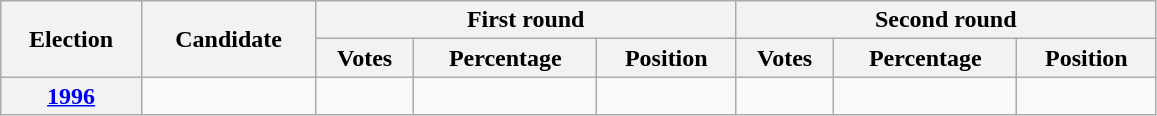<table class=wikitable width=61%>
<tr>
<th rowspan=2>Election</th>
<th rowspan=2>Candidate</th>
<th colspan=3>First round</th>
<th colspan=3>Second round</th>
</tr>
<tr>
<th>Votes</th>
<th>Percentage</th>
<th>Position</th>
<th>Votes</th>
<th>Percentage</th>
<th>Position</th>
</tr>
<tr align=center>
<th><a href='#'>1996</a></th>
<td></td>
<td></td>
<td></td>
<td></td>
<td></td>
<td></td>
<td></td>
</tr>
</table>
